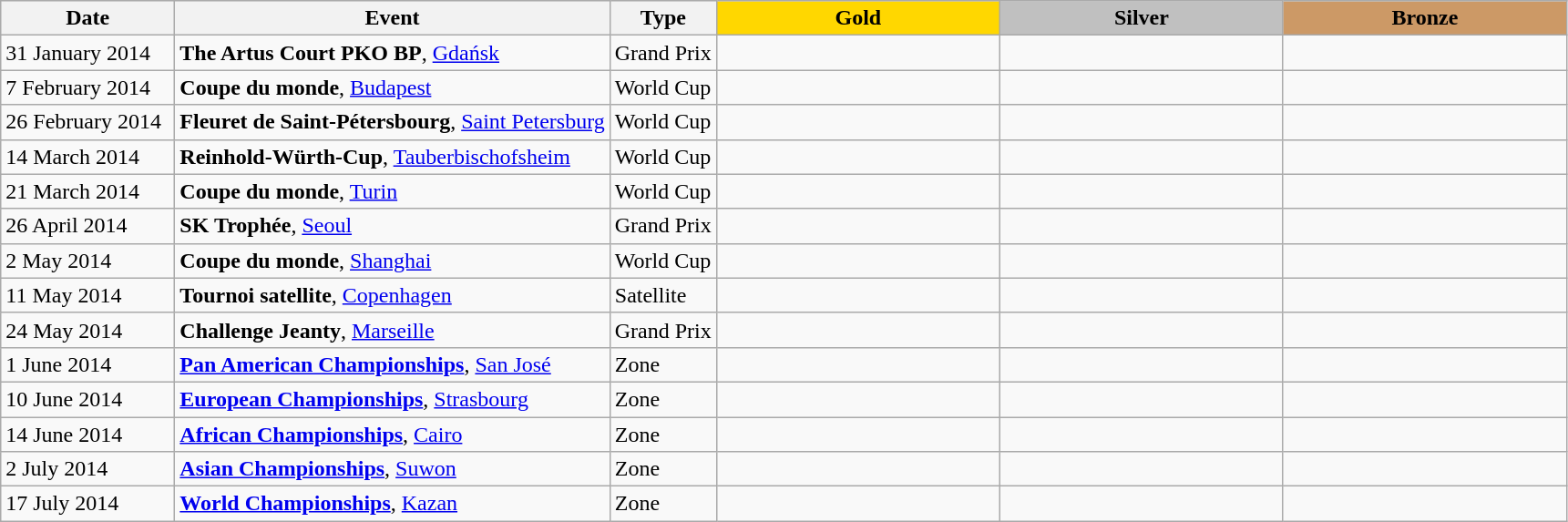<table class="wikitable plainrowheaders" border="1" style="font-size:100%">
<tr style="text-align:center; background-color:#efefef;">
<th scope=col style="width:120px;">Date</th>
<th scope=col>Event</th>
<th scope=col>Type</th>
<th scope=col style="width:200px; background: gold;">Gold</th>
<th scope=col style="width:200px; background: silver;">Silver</th>
<th scope=col style="width:200px; background: #cc9966;">Bronze</th>
</tr>
<tr>
<td>31 January 2014</td>
<td><strong>The Artus Court PKO BP</strong>, <a href='#'>Gdańsk</a></td>
<td>Grand Prix</td>
<td></td>
<td></td>
<td><br></td>
</tr>
<tr>
<td>7 February 2014</td>
<td><strong>Coupe du monde</strong>, <a href='#'>Budapest</a></td>
<td>World Cup</td>
<td></td>
<td></td>
<td><br></td>
</tr>
<tr>
<td>26 February 2014</td>
<td><strong>Fleuret de Saint-Pétersbourg</strong>, <a href='#'>Saint Petersburg</a></td>
<td>World Cup</td>
<td></td>
<td></td>
<td><br></td>
</tr>
<tr>
<td>14 March 2014</td>
<td><strong>Reinhold-Würth-Cup</strong>, <a href='#'>Tauberbischofsheim</a></td>
<td>World Cup</td>
<td></td>
<td></td>
<td><br></td>
</tr>
<tr>
<td>21 March 2014</td>
<td><strong>Coupe du monde</strong>, <a href='#'>Turin</a></td>
<td>World Cup</td>
<td></td>
<td></td>
<td><br></td>
</tr>
<tr>
<td>26 April 2014</td>
<td><strong>SK Trophée</strong>, <a href='#'>Seoul</a></td>
<td>Grand Prix</td>
<td></td>
<td></td>
<td><br></td>
</tr>
<tr>
<td>2 May 2014</td>
<td><strong>Coupe du monde</strong>, <a href='#'>Shanghai</a></td>
<td>World Cup</td>
<td></td>
<td></td>
<td><br></td>
</tr>
<tr>
<td>11 May 2014</td>
<td><strong>Tournoi satellite</strong>, <a href='#'>Copenhagen</a></td>
<td>Satellite</td>
<td></td>
<td></td>
<td><br></td>
</tr>
<tr>
<td>24 May 2014</td>
<td><strong>Challenge Jeanty</strong>, <a href='#'>Marseille</a></td>
<td>Grand Prix</td>
<td></td>
<td></td>
<td><br></td>
</tr>
<tr>
<td>1 June 2014</td>
<td><strong><a href='#'>Pan American Championships</a></strong>, <a href='#'>San José</a></td>
<td>Zone</td>
<td></td>
<td></td>
<td><br></td>
</tr>
<tr>
<td>10 June 2014</td>
<td><strong><a href='#'>European Championships</a></strong>, <a href='#'>Strasbourg</a></td>
<td>Zone</td>
<td></td>
<td></td>
<td><br></td>
</tr>
<tr>
<td>14 June 2014</td>
<td><strong><a href='#'>African Championships</a></strong>, <a href='#'>Cairo</a></td>
<td>Zone</td>
<td></td>
<td></td>
<td><br></td>
</tr>
<tr>
<td>2 July 2014</td>
<td><strong><a href='#'>Asian Championships</a></strong>, <a href='#'>Suwon</a></td>
<td>Zone</td>
<td></td>
<td></td>
<td><br></td>
</tr>
<tr>
<td>17 July 2014</td>
<td><strong><a href='#'>World Championships</a></strong>, <a href='#'>Kazan</a></td>
<td>Zone</td>
<td></td>
<td></td>
<td><br></td>
</tr>
</table>
